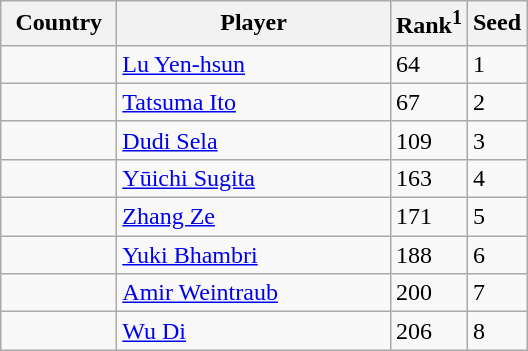<table class="sortable wikitable">
<tr>
<th width="70">Country</th>
<th width="175">Player</th>
<th>Rank<sup>1</sup></th>
<th>Seed</th>
</tr>
<tr>
<td></td>
<td><a href='#'>Lu Yen-hsun</a></td>
<td>64</td>
<td>1</td>
</tr>
<tr>
<td></td>
<td><a href='#'>Tatsuma Ito</a></td>
<td>67</td>
<td>2</td>
</tr>
<tr>
<td></td>
<td><a href='#'>Dudi Sela</a></td>
<td>109</td>
<td>3</td>
</tr>
<tr>
<td></td>
<td><a href='#'>Yūichi Sugita</a></td>
<td>163</td>
<td>4</td>
</tr>
<tr>
<td></td>
<td><a href='#'>Zhang Ze</a></td>
<td>171</td>
<td>5</td>
</tr>
<tr>
<td></td>
<td><a href='#'>Yuki Bhambri</a></td>
<td>188</td>
<td>6</td>
</tr>
<tr>
<td></td>
<td><a href='#'>Amir Weintraub</a></td>
<td>200</td>
<td>7</td>
</tr>
<tr>
<td></td>
<td><a href='#'>Wu Di</a></td>
<td>206</td>
<td>8</td>
</tr>
</table>
